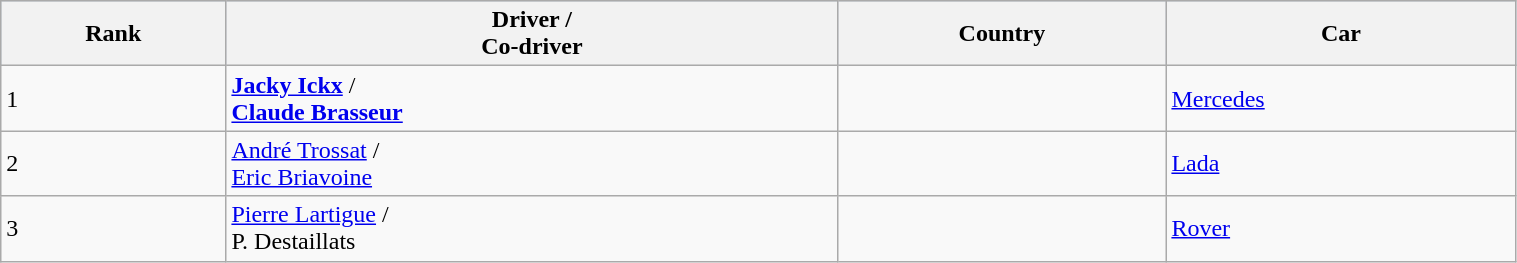<table class="wikitable" width=80%>
<tr bgcolor="lightsteelblue">
<th>Rank</th>
<th>Driver /<br>Co-driver</th>
<th>Country</th>
<th>Car</th>
</tr>
<tr>
<td>1</td>
<td><strong><a href='#'>Jacky Ickx</a></strong> /<br><strong><a href='#'>Claude Brasseur</a></strong></td>
<td></td>
<td><a href='#'>Mercedes</a></td>
</tr>
<tr>
<td>2</td>
<td><a href='#'>André Trossat</a> /<br><a href='#'>Eric Briavoine</a></td>
<td></td>
<td><a href='#'>Lada</a></td>
</tr>
<tr>
<td>3</td>
<td><a href='#'>Pierre Lartigue</a> /<br>P. Destaillats</td>
<td></td>
<td><a href='#'>Rover</a></td>
</tr>
</table>
